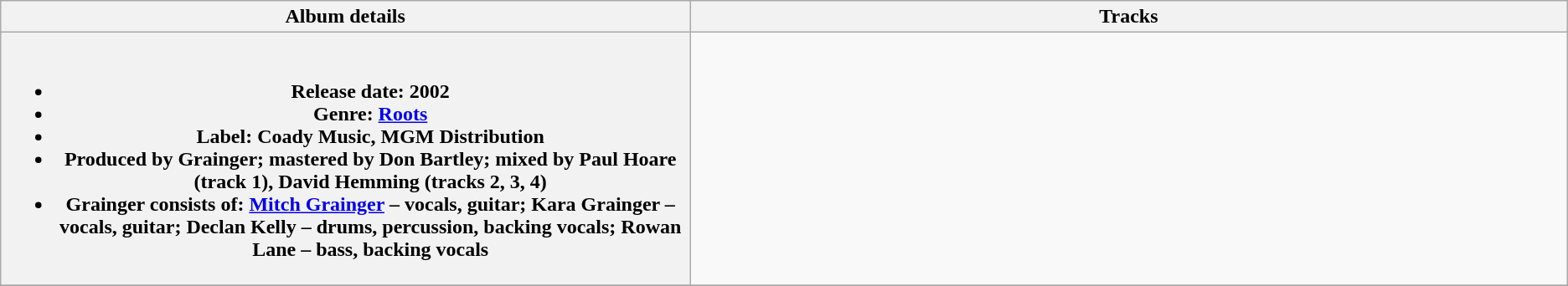<table class="wikitable plainrowheaders" style="text-align:left;">
<tr>
<th style="width:35em;">Album details</th>
<th style="width:45em;">Tracks</th>
</tr>
<tr>
<th scope="row"><br><ul><li>Release date: 2002</li><li>Genre: <a href='#'>Roots</a></li><li>Label: Coady Music, MGM Distribution</li><li>Produced by Grainger; mastered by Don Bartley; mixed by Paul Hoare (track 1), David Hemming (tracks 2, 3, 4)</li><li>Grainger consists of: <a href='#'>Mitch Grainger</a> – vocals, guitar; Kara Grainger – vocals, guitar; Declan Kelly – drums, percussion, backing vocals; Rowan Lane – bass, backing vocals</li></ul></th>
<td><br></td>
</tr>
<tr>
</tr>
</table>
